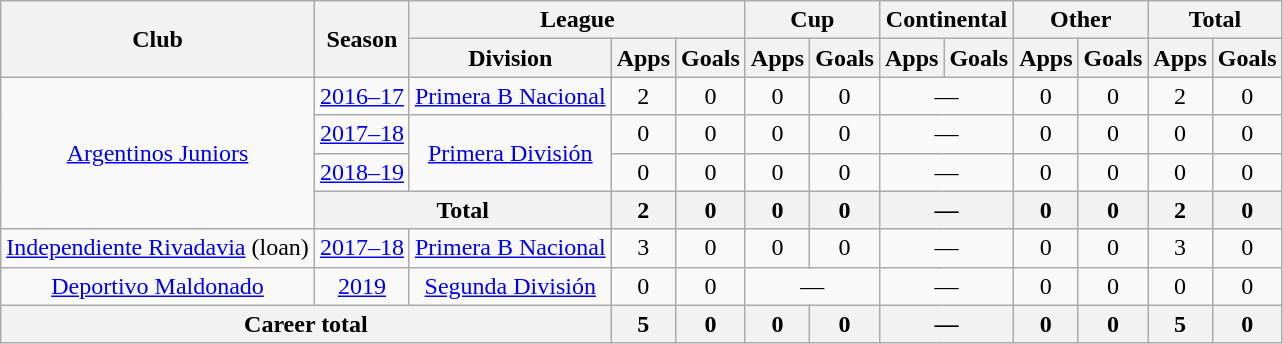<table class="wikitable" style="text-align:center">
<tr>
<th rowspan="2">Club</th>
<th rowspan="2">Season</th>
<th colspan="3">League</th>
<th colspan="2">Cup</th>
<th colspan="2">Continental</th>
<th colspan="2">Other</th>
<th colspan="2">Total</th>
</tr>
<tr>
<th>Division</th>
<th>Apps</th>
<th>Goals</th>
<th>Apps</th>
<th>Goals</th>
<th>Apps</th>
<th>Goals</th>
<th>Apps</th>
<th>Goals</th>
<th>Apps</th>
<th>Goals</th>
</tr>
<tr>
<td rowspan="4"><a href='#'>Argentinos Juniors</a></td>
<td><a href='#'>2016–17</a></td>
<td rowspan="1"><a href='#'>Primera B Nacional</a></td>
<td>2</td>
<td>0</td>
<td>0</td>
<td>0</td>
<td colspan="2">—</td>
<td>0</td>
<td>0</td>
<td>2</td>
<td>0</td>
</tr>
<tr>
<td><a href='#'>2017–18</a></td>
<td rowspan="2"><a href='#'>Primera División</a></td>
<td>0</td>
<td>0</td>
<td>0</td>
<td>0</td>
<td colspan="2">—</td>
<td>0</td>
<td>0</td>
<td>0</td>
<td>0</td>
</tr>
<tr>
<td><a href='#'>2018–19</a></td>
<td>0</td>
<td>0</td>
<td>0</td>
<td>0</td>
<td colspan="2">—</td>
<td>0</td>
<td>0</td>
<td>0</td>
<td>0</td>
</tr>
<tr>
<th colspan="2">Total</th>
<th>2</th>
<th>0</th>
<th>0</th>
<th>0</th>
<th colspan="2">—</th>
<th>0</th>
<th>0</th>
<th>2</th>
<th>0</th>
</tr>
<tr>
<td rowspan="1"><a href='#'>Independiente Rivadavia</a> (loan)</td>
<td><a href='#'>2017–18</a></td>
<td rowspan="1"><a href='#'>Primera B Nacional</a></td>
<td>3</td>
<td>0</td>
<td>0</td>
<td>0</td>
<td colspan="2">—</td>
<td>0</td>
<td>0</td>
<td>3</td>
<td>0</td>
</tr>
<tr>
<td rowspan="1"><a href='#'>Deportivo Maldonado</a></td>
<td><a href='#'>2019</a></td>
<td rowspan="1"><a href='#'>Segunda División</a></td>
<td>0</td>
<td>0</td>
<td colspan="2">—</td>
<td colspan="2">—</td>
<td>0</td>
<td>0</td>
<td>0</td>
<td>0</td>
</tr>
<tr>
<th colspan="3">Career total</th>
<th>5</th>
<th>0</th>
<th>0</th>
<th>0</th>
<th colspan="2">—</th>
<th>0</th>
<th>0</th>
<th>5</th>
<th>0</th>
</tr>
</table>
